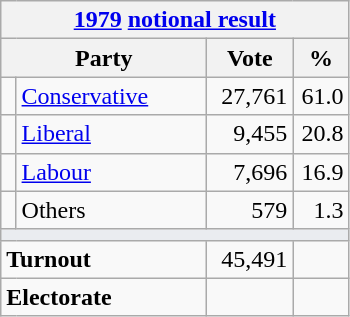<table class="wikitable">
<tr>
<th colspan="4"><a href='#'>1979</a> <a href='#'>notional result</a></th>
</tr>
<tr>
<th bgcolor="#DDDDFF" width="130px" colspan="2">Party</th>
<th bgcolor="#DDDDFF" width="50px">Vote</th>
<th bgcolor="#DDDDFF" width="30px">%</th>
</tr>
<tr>
<td></td>
<td><a href='#'>Conservative</a></td>
<td align=right>27,761</td>
<td align=right>61.0</td>
</tr>
<tr>
<td></td>
<td><a href='#'>Liberal</a></td>
<td align=right>9,455</td>
<td align=right>20.8</td>
</tr>
<tr>
<td></td>
<td><a href='#'>Labour</a></td>
<td align=right>7,696</td>
<td align=right>16.9</td>
</tr>
<tr>
<td></td>
<td>Others</td>
<td align=right>579</td>
<td align=right>1.3</td>
</tr>
<tr>
<td colspan="4" bgcolor="#EAECF0"></td>
</tr>
<tr>
<td colspan="2"><strong>Turnout</strong></td>
<td align=right>45,491</td>
<td align=right></td>
</tr>
<tr>
<td colspan="2"><strong>Electorate</strong></td>
<td align=right></td>
</tr>
</table>
